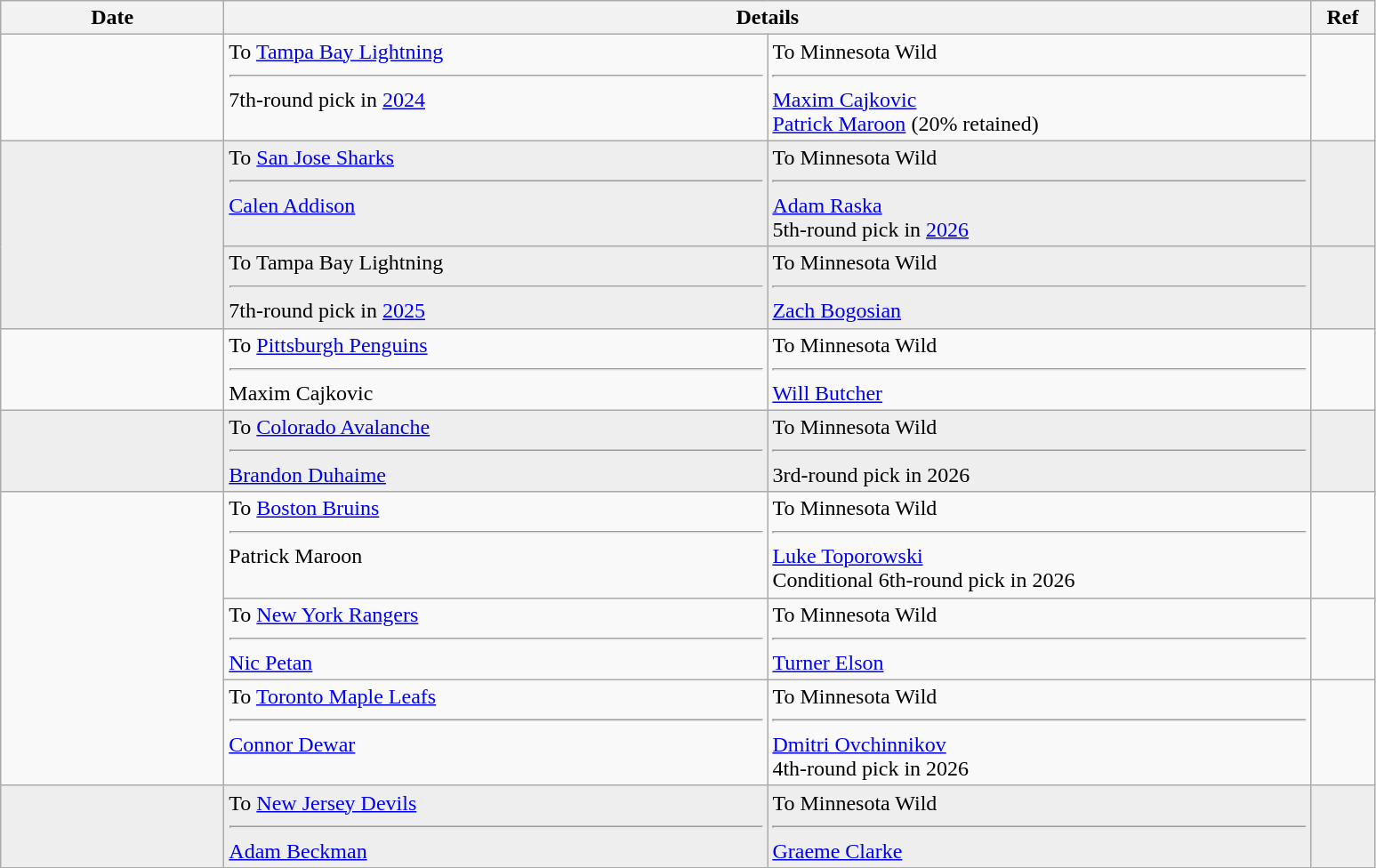<table class="wikitable">
<tr>
<th style="width: 10em;">Date</th>
<th colspan=2>Details</th>
<th style="width: 2.5em;">Ref</th>
</tr>
<tr>
<td></td>
<td style="width: 25em;" valign="top">To <a href='#'>Tampa Bay Lightning</a><hr>7th-round pick in <a href='#'>2024</a></td>
<td style="width: 25em;" valign="top">To Minnesota Wild<hr><a href='#'>Maxim Cajkovic</a><br><a href='#'>Patrick Maroon</a> (20% retained)</td>
<td></td>
</tr>
<tr bgcolor=eeeeee>
<td rowspan=2></td>
<td style="width: 25em;" valign="top">To <a href='#'>San Jose Sharks</a><hr><a href='#'>Calen Addison</a></td>
<td style="width: 25em;" valign="top">To Minnesota Wild<hr><a href='#'>Adam Raska</a><br>5th-round pick in <a href='#'>2026</a></td>
<td></td>
</tr>
<tr bgcolor=eeeeee>
<td style="width: 25em;" valign="top">To Tampa Bay Lightning<hr>7th-round pick in <a href='#'>2025</a></td>
<td style="width: 25em;" valign="top">To Minnesota Wild<hr><a href='#'>Zach Bogosian</a></td>
<td></td>
</tr>
<tr>
<td></td>
<td style="width: 25em;" valign="top">To <a href='#'>Pittsburgh Penguins</a><hr>Maxim Cajkovic</td>
<td style="width: 25em;" valign="top">To Minnesota Wild<hr><a href='#'>Will Butcher</a></td>
<td></td>
</tr>
<tr bgcolor=eeeeee>
<td></td>
<td style="width: 25em;" valign="top">To <a href='#'>Colorado Avalanche</a><hr><a href='#'>Brandon Duhaime</a></td>
<td style="width: 25em;" valign="top">To Minnesota Wild<hr>3rd-round pick in 2026</td>
<td></td>
</tr>
<tr>
<td rowspan="3"></td>
<td style="width: 25em;" valign="top">To <a href='#'>Boston Bruins</a><hr>Patrick Maroon</td>
<td style="width: 25em;" valign="top">To Minnesota Wild<hr><a href='#'>Luke Toporowski</a><br>Conditional 6th-round pick in 2026</td>
<td></td>
</tr>
<tr>
<td style="width: 25em;" valign="top">To <a href='#'>New York Rangers</a><hr><a href='#'>Nic Petan</a></td>
<td style="width: 25em;" valign="top">To Minnesota Wild<hr><a href='#'>Turner Elson</a></td>
<td></td>
</tr>
<tr>
<td style="width: 25em;" valign="top">To <a href='#'>Toronto Maple Leafs</a><hr><a href='#'>Connor Dewar</a></td>
<td style="width: 25em;" valign="top">To Minnesota Wild<hr><a href='#'>Dmitri Ovchinnikov</a><br>4th-round pick in 2026</td>
<td></td>
</tr>
<tr bgcolor=eeeeee>
<td></td>
<td style="width: 25em;" valign="top">To <a href='#'>New Jersey Devils</a><hr><a href='#'>Adam Beckman</a></td>
<td style="width: 25em;" valign="top">To Minnesota Wild<hr><a href='#'>Graeme Clarke</a></td>
<td></td>
</tr>
</table>
